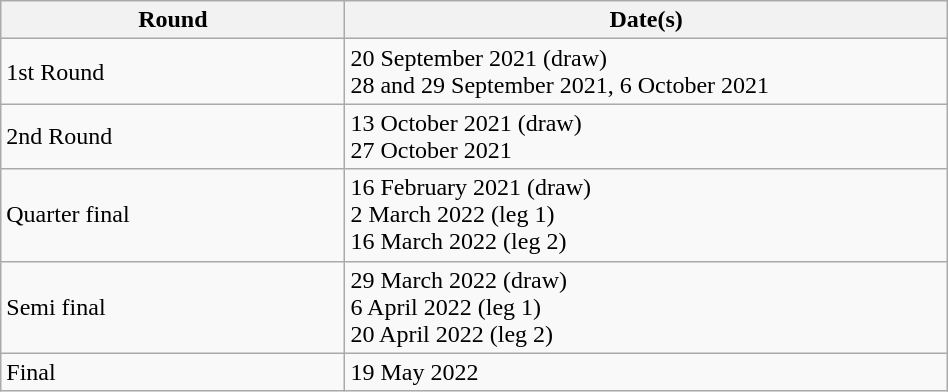<table class="wikitable" style="width:50%; text-align:center;">
<tr>
<th style="width:20%">Round</th>
<th style="width:35%">Date(s)</th>
</tr>
<tr>
<td style="text-align:left;">1st Round</td>
<td style="text-align:left;">20 September 2021 (draw) <br> 28 and 29 September 2021, 6 October 2021</td>
</tr>
<tr>
<td style="text-align:left;">2nd Round</td>
<td style="text-align:left;">13 October 2021 (draw) <br> 27 October 2021</td>
</tr>
<tr>
<td style="text-align:left;">Quarter final</td>
<td style="text-align:left;">16 February 2021 (draw) <br> 2 March 2022 (leg 1) <br> 16 March 2022 (leg 2)</td>
</tr>
<tr>
<td style="text-align:left;">Semi final</td>
<td style="text-align:left;">29 March 2022 (draw) <br> 6 April 2022 (leg 1) <br> 20 April 2022 (leg 2)</td>
</tr>
<tr>
<td style="text-align:left;">Final</td>
<td style="text-align:left;">19 May 2022</td>
</tr>
</table>
